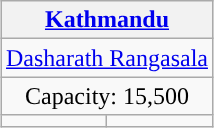<table class="wikitable" style="text-align:center; margin: 1em auto;">
<tr>
<th colspan=2><a href='#'>Kathmandu</a></th>
</tr>
<tr>
<td colspan=2 style="text-align:center;"><a href='#'>Dasharath Rangasala</a></td>
</tr>
<tr>
<td colspan=2 style="text-align:center;">Capacity: 15,500</td>
</tr>
<tr>
<td></td>
<td></td>
</tr>
</table>
